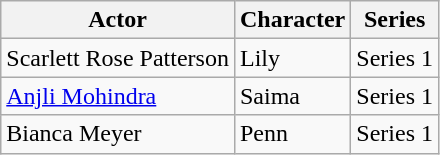<table class="wikitable">
<tr>
<th>Actor</th>
<th>Character</th>
<th>Series</th>
</tr>
<tr>
<td>Scarlett Rose Patterson</td>
<td>Lily</td>
<td>Series 1</td>
</tr>
<tr>
<td><a href='#'>Anjli Mohindra</a></td>
<td>Saima</td>
<td>Series 1</td>
</tr>
<tr>
<td>Bianca Meyer</td>
<td>Penn</td>
<td>Series 1</td>
</tr>
</table>
